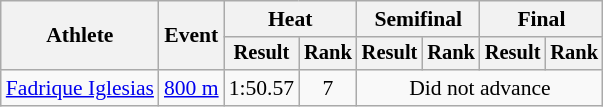<table class=wikitable style="font-size:90%">
<tr>
<th rowspan="2">Athlete</th>
<th rowspan="2">Event</th>
<th colspan="2">Heat</th>
<th colspan="2">Semifinal</th>
<th colspan="2">Final</th>
</tr>
<tr style="font-size:95%">
<th>Result</th>
<th>Rank</th>
<th>Result</th>
<th>Rank</th>
<th>Result</th>
<th>Rank</th>
</tr>
<tr align=center>
<td align=left><a href='#'>Fadrique Iglesias</a></td>
<td align=left><a href='#'>800 m</a></td>
<td>1:50.57</td>
<td>7</td>
<td colspan=4>Did not advance</td>
</tr>
</table>
